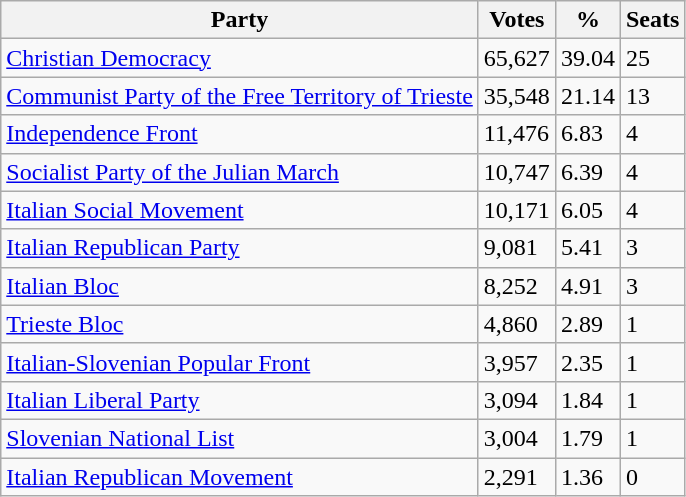<table class="wikitable">
<tr>
<th>Party</th>
<th>Votes</th>
<th>%</th>
<th>Seats</th>
</tr>
<tr>
<td><a href='#'>Christian Democracy</a></td>
<td>65,627</td>
<td>39.04</td>
<td>25</td>
</tr>
<tr>
<td><a href='#'>Communist Party of the Free Territory of Trieste</a></td>
<td>35,548</td>
<td>21.14</td>
<td>13</td>
</tr>
<tr>
<td><a href='#'>Independence Front</a></td>
<td>11,476</td>
<td>6.83</td>
<td>4</td>
</tr>
<tr>
<td><a href='#'>Socialist Party of the Julian March</a></td>
<td>10,747</td>
<td>6.39</td>
<td>4</td>
</tr>
<tr>
<td><a href='#'>Italian Social Movement</a></td>
<td>10,171</td>
<td>6.05</td>
<td>4</td>
</tr>
<tr>
<td><a href='#'>Italian Republican Party</a></td>
<td>9,081</td>
<td>5.41</td>
<td>3</td>
</tr>
<tr>
<td><a href='#'>Italian Bloc</a></td>
<td>8,252</td>
<td>4.91</td>
<td>3</td>
</tr>
<tr>
<td><a href='#'>Trieste Bloc</a></td>
<td>4,860</td>
<td>2.89</td>
<td>1</td>
</tr>
<tr>
<td><a href='#'>Italian-Slovenian Popular Front</a></td>
<td>3,957</td>
<td>2.35</td>
<td>1</td>
</tr>
<tr>
<td><a href='#'>Italian Liberal Party</a></td>
<td>3,094</td>
<td>1.84</td>
<td>1</td>
</tr>
<tr>
<td><a href='#'>Slovenian National List</a></td>
<td>3,004</td>
<td>1.79</td>
<td>1</td>
</tr>
<tr>
<td><a href='#'>Italian Republican Movement</a></td>
<td>2,291</td>
<td>1.36</td>
<td>0</td>
</tr>
</table>
